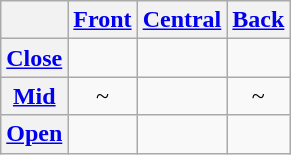<table class="wikitable" style="text-align:center;">
<tr>
<th></th>
<th><a href='#'>Front</a></th>
<th><a href='#'>Central</a></th>
<th><a href='#'>Back</a></th>
</tr>
<tr>
<th><a href='#'>Close</a></th>
<td></td>
<td></td>
<td></td>
</tr>
<tr>
<th><a href='#'>Mid</a></th>
<td>~</td>
<td></td>
<td>~</td>
</tr>
<tr>
<th><a href='#'>Open</a></th>
<td></td>
<td></td>
<td></td>
</tr>
</table>
